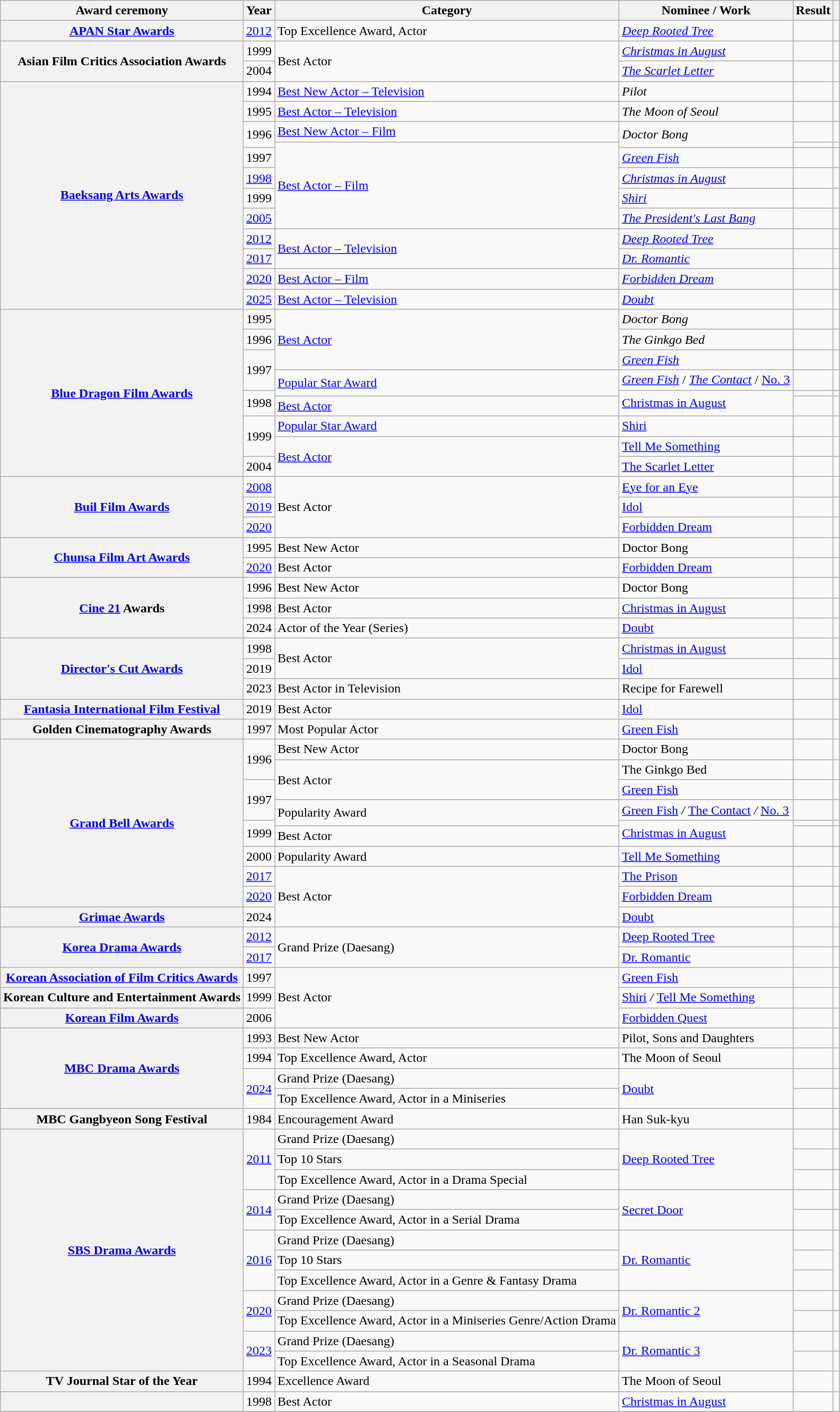<table class="wikitable plainrowheaders sortable">
<tr>
<th scope="col">Award ceremony</th>
<th scope="col">Year</th>
<th scope="col">Category</th>
<th scope="col">Nominee / Work</th>
<th scope="col">Result</th>
<th scope="col" class="unsortable"></th>
</tr>
<tr>
<th scope="row"><a href='#'>APAN Star Awards</a></th>
<td style="text-align:center"><a href='#'>2012</a></td>
<td>Top Excellence Award, Actor</td>
<td><em><a href='#'>Deep Rooted Tree</a></em></td>
<td></td>
<td></td>
</tr>
<tr>
<th scope="row" rowspan="2">Asian Film Critics Association Awards</th>
<td style="text-align:center">1999</td>
<td rowspan="2">Best Actor</td>
<td><em><a href='#'>Christmas in August</a></em></td>
<td></td>
<td></td>
</tr>
<tr>
<td style="text-align:center">2004</td>
<td><em><a href='#'>The Scarlet Letter</a></em></td>
<td></td>
<td></td>
</tr>
<tr>
<th scope="row" rowspan="12"><a href='#'>Baeksang Arts Awards</a></th>
<td style="text-align:center">1994</td>
<td><a href='#'>Best New Actor – Television</a></td>
<td><em>Pilot</em></td>
<td></td>
<td></td>
</tr>
<tr>
<td style="text-align:center">1995</td>
<td><a href='#'>Best Actor – Television</a></td>
<td><em>The Moon of Seoul</em></td>
<td></td>
<td></td>
</tr>
<tr>
<td style="text-align:center" rowspan="2">1996</td>
<td><a href='#'>Best New Actor – Film</a></td>
<td rowspan="2"><em>Doctor Bong</em></td>
<td></td>
<td></td>
</tr>
<tr>
<td rowspan="5"><a href='#'>Best Actor – Film</a></td>
<td></td>
<td></td>
</tr>
<tr>
<td style="text-align:center">1997</td>
<td><em><a href='#'>Green Fish</a></em></td>
<td></td>
<td></td>
</tr>
<tr>
<td style="text-align:center"><a href='#'>1998</a></td>
<td><em><a href='#'>Christmas in August</a></em></td>
<td></td>
<td></td>
</tr>
<tr>
<td style="text-align:center">1999</td>
<td><em><a href='#'>Shiri</a></em></td>
<td></td>
<td></td>
</tr>
<tr>
<td style="text-align:center"><a href='#'>2005</a></td>
<td><em><a href='#'>The President's Last Bang</a></em></td>
<td></td>
<td></td>
</tr>
<tr>
<td style="text-align:center"><a href='#'>2012</a></td>
<td rowspan="2"><a href='#'>Best Actor – Television</a></td>
<td><em><a href='#'>Deep Rooted Tree</a></em></td>
<td></td>
<td></td>
</tr>
<tr>
<td style="text-align:center"><a href='#'>2017</a></td>
<td><em><a href='#'>Dr. Romantic</a></em></td>
<td></td>
<td></td>
</tr>
<tr>
<td style="text-align:center"><a href='#'>2020</a></td>
<td><a href='#'>Best Actor – Film</a></td>
<td><em><a href='#'>Forbidden Dream</a></em></td>
<td></td>
<td></td>
</tr>
<tr>
<td style="text-align:center"><a href='#'>2025</a></td>
<td><a href='#'>Best Actor – Television</a></td>
<td><em><a href='#'>Doubt</a></em></td>
<td></td>
<td style="text-align:center"></td>
</tr>
<tr>
<th scope="row" rowspan="9"><a href='#'>Blue Dragon Film Awards</a></th>
<td style="text-align:center">1995</td>
<td rowspan="3"><a href='#'>Best Actor</a></td>
<td><em>Doctor Bong</em></td>
<td></td>
<td></td>
</tr>
<tr>
<td style="text-align:center">1996</td>
<td><em>The Ginkgo Bed</em></td>
<td></td>
<td></td>
</tr>
<tr>
<td style="text-align:center" rowspan="2">1997</td>
<td><em><a href='#'>Green Fish</a></em></td>
<td></td>
<td></td>
</tr>
<tr>
<td rowspan="2"><a href='#'>Popular Star Award</a></td>
<td><em><a href='#'>Green Fish</a></em> / <em><a href='#'>The Contact</a></em> / <a href='#'>No. 3</a> <em></td>
<td></td>
<td></td>
</tr>
<tr>
<td style="text-align:center" rowspan="2">1998</td>
<td rowspan="2"></em><a href='#'>Christmas in August</a><em></td>
<td></td>
<td></td>
</tr>
<tr>
<td><a href='#'>Best Actor</a></td>
<td></td>
<td></td>
</tr>
<tr>
<td style="text-align:center" rowspan="2">1999</td>
<td><a href='#'>Popular Star Award</a></td>
<td></em><a href='#'>Shiri</a><em></td>
<td></td>
<td></td>
</tr>
<tr>
<td rowspan="2"><a href='#'>Best Actor</a></td>
<td></em><a href='#'>Tell Me Something</a><em></td>
<td></td>
<td></td>
</tr>
<tr>
<td style="text-align:center">2004</td>
<td></em><a href='#'>The Scarlet Letter</a><em></td>
<td></td>
<td></td>
</tr>
<tr>
<th scope="row" rowspan="3"><a href='#'>Buil Film Awards</a></th>
<td style="text-align:center"><a href='#'>2008</a></td>
<td rowspan="3">Best Actor</td>
<td></em><a href='#'>Eye for an Eye</a><em></td>
<td></td>
<td></td>
</tr>
<tr>
<td style="text-align:center"><a href='#'>2019</a></td>
<td></em><a href='#'>Idol</a><em></td>
<td></td>
<td></td>
</tr>
<tr>
<td style="text-align:center"><a href='#'>2020</a></td>
<td></em><a href='#'>Forbidden Dream</a><em></td>
<td></td>
<td></td>
</tr>
<tr>
<th scope="row" rowspan="2"><a href='#'>Chunsa Film Art Awards</a></th>
<td style="text-align:center">1995</td>
<td>Best New Actor</td>
<td></em>Doctor Bong<em></td>
<td></td>
<td></td>
</tr>
<tr>
<td style="text-align:center"><a href='#'>2020</a></td>
<td>Best Actor</td>
<td></em><a href='#'>Forbidden Dream</a><em></td>
<td></td>
<td style="text-align:center"></td>
</tr>
<tr>
<th scope="row" rowspan="3"><a href='#'>Cine 21</a> Awards</th>
<td style="text-align:center">1996</td>
<td>Best New Actor</td>
<td></em>Doctor Bong<em></td>
<td></td>
<td></td>
</tr>
<tr>
<td style="text-align:center">1998</td>
<td>Best Actor</td>
<td></em><a href='#'>Christmas in August</a><em></td>
<td></td>
<td></td>
</tr>
<tr>
<td style="text-align:center">2024</td>
<td>Actor of the Year (Series)</td>
<td></em><a href='#'>Doubt</a><em></td>
<td></td>
<td style="text-align:center"></td>
</tr>
<tr>
<th scope="row" rowspan="3"><a href='#'>Director's Cut Awards</a></th>
<td style="text-align:center">1998</td>
<td rowspan="2">Best Actor</td>
<td></em><a href='#'>Christmas in August</a><em></td>
<td></td>
<td></td>
</tr>
<tr>
<td style="text-align:center">2019</td>
<td></em><a href='#'>Idol</a><em></td>
<td></td>
<td></td>
</tr>
<tr>
<td style="text-align:center">2023</td>
<td>Best Actor in Television</td>
<td></em>Recipe for Farewell<em></td>
<td></td>
<td style="text-align:center"></td>
</tr>
<tr>
<th scope="row"><a href='#'>Fantasia International Film Festival</a></th>
<td style="text-align:center">2019</td>
<td>Best Actor</td>
<td></em><a href='#'>Idol</a><em></td>
<td></td>
<td style="text-align:center"></td>
</tr>
<tr>
<th scope="row">Golden Cinematography Awards</th>
<td style="text-align:center">1997</td>
<td>Most Popular Actor</td>
<td></em><a href='#'>Green Fish</a><em></td>
<td></td>
<td></td>
</tr>
<tr>
<th scope="row" rowspan="9"><a href='#'>Grand Bell Awards</a></th>
<td style="text-align:center" rowspan="2">1996</td>
<td>Best New Actor</td>
<td></em>Doctor Bong<em></td>
<td></td>
<td></td>
</tr>
<tr>
<td rowspan="2">Best Actor</td>
<td></em>The Ginkgo Bed<em></td>
<td></td>
<td></td>
</tr>
<tr>
<td style="text-align:center" rowspan="2">1997</td>
<td></em><a href='#'>Green Fish</a><em></td>
<td></td>
<td></td>
</tr>
<tr>
<td rowspan="2">Popularity Award</td>
<td></em><a href='#'>Green Fish</a><em> / </em><a href='#'>The Contact</a><em> / </em><a href='#'>No. 3</a><em></td>
<td></td>
<td></td>
</tr>
<tr>
<td style="text-align:center" rowspan="2">1999</td>
<td rowspan="2"></em><a href='#'>Christmas in August</a><em></td>
<td></td>
<td></td>
</tr>
<tr>
<td>Best Actor</td>
<td></td>
<td></td>
</tr>
<tr>
<td style="text-align:center">2000</td>
<td>Popularity Award</td>
<td></em><a href='#'>Tell Me Something</a><em></td>
<td></td>
<td></td>
</tr>
<tr>
<td style="text-align:center"><a href='#'>2017</a></td>
<td rowspan="3">Best Actor</td>
<td></em><a href='#'>The Prison</a><em></td>
<td></td>
<td></td>
</tr>
<tr>
<td style="text-align:center"><a href='#'>2020</a></td>
<td></em><a href='#'>Forbidden Dream</a><em></td>
<td></td>
<td style="text-align:center"></td>
</tr>
<tr>
<th scope="row"><a href='#'>Grimae Awards</a></th>
<td style="text-align:center">2024</td>
<td></em><a href='#'>Doubt</a><em></td>
<td></td>
<td style="text-align:center"></td>
</tr>
<tr>
<th scope="row" rowspan="2"><a href='#'>Korea Drama Awards</a></th>
<td style="text-align:center"><a href='#'>2012</a></td>
<td rowspan="2">Grand Prize (Daesang)</td>
<td></em><a href='#'>Deep Rooted Tree</a><em></td>
<td></td>
<td></td>
</tr>
<tr>
<td style="text-align:center"><a href='#'>2017</a></td>
<td></em><a href='#'>Dr. Romantic</a><em></td>
<td></td>
<td></td>
</tr>
<tr>
<th scope="row"><a href='#'>Korean Association of Film Critics Awards</a></th>
<td style="text-align:center">1997</td>
<td rowspan="3">Best Actor</td>
<td></em><a href='#'>Green Fish</a><em></td>
<td></td>
<td></td>
</tr>
<tr>
<th scope="row">Korean Culture and Entertainment Awards</th>
<td style="text-align:center">1999</td>
<td></em><a href='#'>Shiri</a><em> / </em><a href='#'>Tell Me Something</a><em></td>
<td></td>
<td></td>
</tr>
<tr>
<th scope="row"><a href='#'>Korean Film Awards</a></th>
<td style="text-align:center">2006</td>
<td></em><a href='#'>Forbidden Quest</a><em></td>
<td></td>
<td></td>
</tr>
<tr>
<th scope="row" rowspan="4"><a href='#'>MBC Drama Awards</a></th>
<td style="text-align:center">1993</td>
<td>Best New Actor</td>
<td></em>Pilot, Sons and Daughters<em></td>
<td></td>
<td></td>
</tr>
<tr>
<td style="text-align:center">1994</td>
<td>Top Excellence Award, Actor</td>
<td></em>The Moon of Seoul<em></td>
<td></td>
<td></td>
</tr>
<tr>
<td style="text-align:center" rowspan="2"><a href='#'>2024</a></td>
<td>Grand Prize (Daesang)</td>
<td rowspan="2"></em><a href='#'>Doubt</a><em></td>
<td></td>
<td style="text-align:center"></td>
</tr>
<tr>
<td>Top Excellence Award, Actor in a Miniseries</td>
<td></td>
<td style="text-align:center"></td>
</tr>
<tr>
<th scope="row">MBC Gangbyeon Song Festival</th>
<td style="text-align:center">1984</td>
<td>Encouragement Award</td>
<td>Han Suk-kyu</td>
<td></td>
<td></td>
</tr>
<tr>
<th scope="row" rowspan="12"><a href='#'>SBS Drama Awards</a></th>
<td style="text-align:center" rowspan="3"><a href='#'>2011</a></td>
<td>Grand Prize (Daesang)</td>
<td rowspan="3"></em><a href='#'>Deep Rooted Tree</a><em></td>
<td></td>
<td></td>
</tr>
<tr>
<td>Top 10 Stars</td>
<td></td>
<td></td>
</tr>
<tr>
<td>Top Excellence Award, Actor in a Drama Special</td>
<td></td>
<td></td>
</tr>
<tr>
<td style="text-align:center" rowspan="2"><a href='#'>2014</a></td>
<td>Grand Prize (Daesang)</td>
<td rowspan="2"></em><a href='#'>Secret Door</a><em></td>
<td></td>
<td></td>
</tr>
<tr>
<td>Top Excellence Award, Actor in a Serial Drama</td>
<td></td>
<td></td>
</tr>
<tr>
<td style="text-align:center" rowspan="3"><a href='#'>2016</a></td>
<td>Grand Prize (Daesang)</td>
<td rowspan="3"></em><a href='#'>Dr. Romantic</a><em></td>
<td></td>
<td style="text-align:center" rowspan="3"></td>
</tr>
<tr>
<td>Top 10 Stars</td>
<td></td>
</tr>
<tr>
<td>Top Excellence Award, Actor in a Genre & Fantasy Drama</td>
<td></td>
</tr>
<tr>
<td style="text-align:center" rowspan="2"><a href='#'>2020</a></td>
<td>Grand Prize (Daesang)</td>
<td rowspan="2"></em><a href='#'>Dr. Romantic 2</a><em></td>
<td></td>
<td></td>
</tr>
<tr>
<td>Top Excellence Award, Actor in a Miniseries Genre/Action Drama</td>
<td></td>
<td></td>
</tr>
<tr>
<td style="text-align:center" rowspan="2"><a href='#'>2023</a></td>
<td>Grand Prize (Daesang)</td>
<td rowspan="2"></em><a href='#'>Dr. Romantic 3</a><em></td>
<td></td>
<td style="text-align:center"></td>
</tr>
<tr>
<td>Top Excellence Award, Actor in a Seasonal Drama</td>
<td></td>
<td style="text-align:center"></td>
</tr>
<tr>
<th scope="row">TV Journal Star of the Year</th>
<td style="text-align:center">1994</td>
<td>Excellence Award</td>
<td></em>The Moon of Seoul<em></td>
<td></td>
<td></td>
</tr>
<tr>
<th scope="row"></th>
<td style="text-align:center">1998</td>
<td>Best Actor</td>
<td></em><a href='#'>Christmas in August</a><em></td>
<td></td>
<td></td>
</tr>
<tr>
</tr>
</table>
